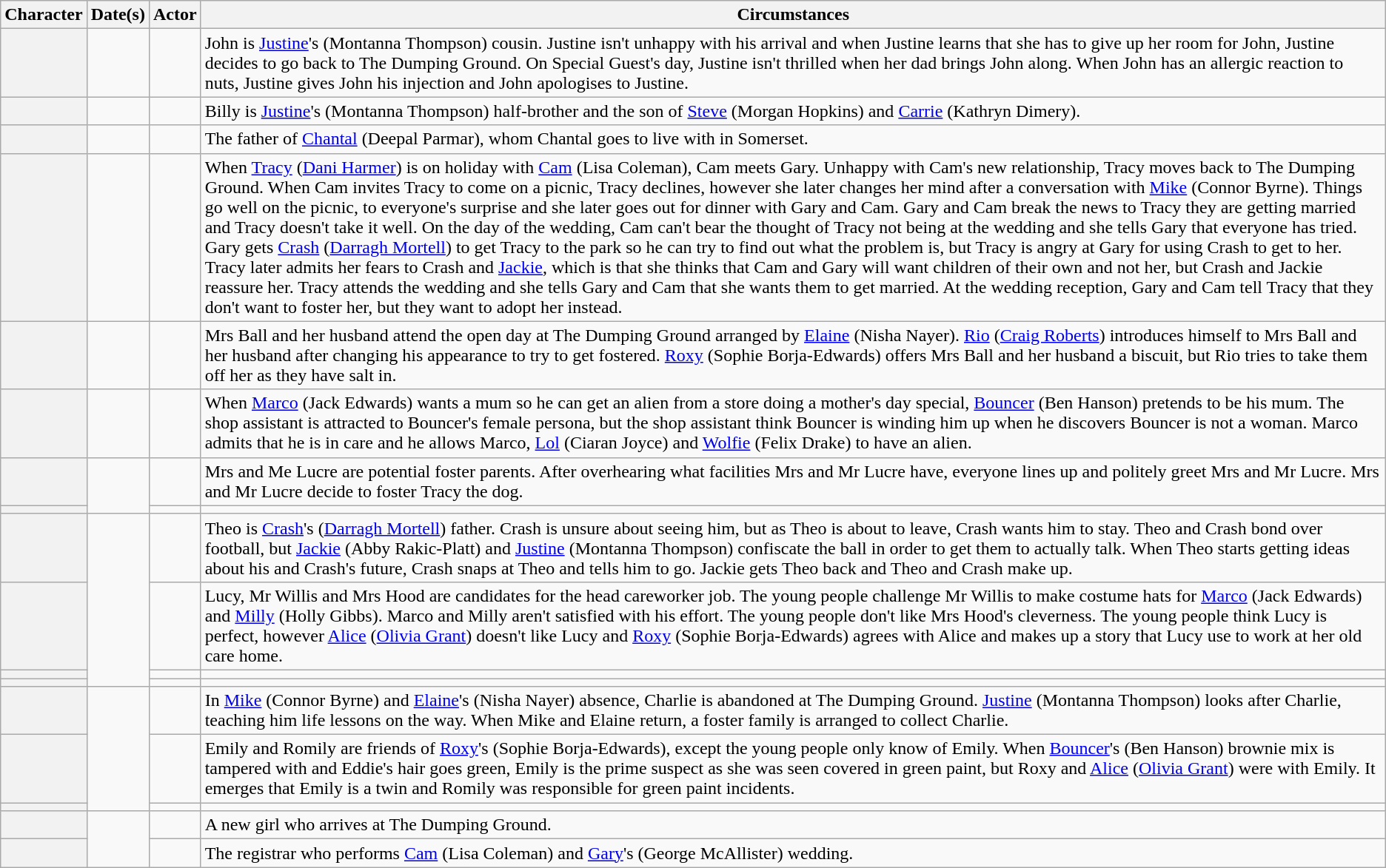<table class="wikitable">
<tr>
<th>Character</th>
<th>Date(s)</th>
<th>Actor</th>
<th>Circumstances</th>
</tr>
<tr>
<th scope="row"></th>
<td></td>
<td></td>
<td> John is <a href='#'>Justine</a>'s (Montanna Thompson) cousin. Justine isn't unhappy with his arrival and when Justine learns that she has to give up her room for John, Justine decides to go back to The Dumping Ground. On Special Guest's day, Justine isn't thrilled when her dad brings John along. When John has an allergic reaction to nuts, Justine gives John his injection and John apologises to Justine.</td>
</tr>
<tr>
<th scope="row"></th>
<td></td>
<td></td>
<td> Billy is <a href='#'>Justine</a>'s (Montanna Thompson) half-brother and the son of <a href='#'>Steve</a> (Morgan Hopkins) and <a href='#'>Carrie</a> (Kathryn Dimery).</td>
</tr>
<tr>
<th scope="row"></th>
<td></td>
<td></td>
<td> The father of <a href='#'>Chantal</a> (Deepal Parmar), whom Chantal goes to live with in Somerset.</td>
</tr>
<tr>
<th scope="row"></th>
<td></td>
<td></td>
<td> When <a href='#'>Tracy</a> (<a href='#'>Dani Harmer</a>) is on holiday with <a href='#'>Cam</a> (Lisa Coleman), Cam meets Gary. Unhappy with Cam's new relationship, Tracy moves back to The Dumping Ground. When Cam invites Tracy to come on a picnic, Tracy declines, however she later changes her mind after a conversation with <a href='#'>Mike</a> (Connor Byrne). Things go well on the picnic, to everyone's surprise and she later goes out for dinner with Gary and Cam. Gary and Cam break the news to Tracy they are getting married and Tracy doesn't take it well. On the day of the wedding, Cam can't bear the thought of Tracy not being at the wedding and she tells Gary that everyone has tried. Gary gets <a href='#'>Crash</a> (<a href='#'>Darragh Mortell</a>) to get Tracy to the park so he can try to find out what the problem is, but Tracy is angry at Gary for using Crash to get to her. Tracy later admits her fears to Crash and <a href='#'>Jackie</a>, which is that she thinks that Cam and Gary will want children of their own and not her, but Crash and Jackie reassure her. Tracy attends the wedding and she tells Gary and Cam that she wants them to get married. At the wedding reception, Gary and Cam tell Tracy that they don't want to foster her, but they want to adopt her instead.</td>
</tr>
<tr>
<th scope="row"></th>
<td></td>
<td></td>
<td> Mrs Ball and her husband attend the open day at The Dumping Ground arranged by <a href='#'>Elaine</a> (Nisha Nayer). <a href='#'>Rio</a> (<a href='#'>Craig Roberts</a>) introduces himself to Mrs Ball and her husband after changing his appearance to try to get fostered. <a href='#'>Roxy</a> (Sophie Borja-Edwards) offers Mrs Ball and her husband a biscuit, but Rio tries to take them off her as they have salt in.</td>
</tr>
<tr>
<th scope="row"></th>
<td></td>
<td></td>
<td> When <a href='#'>Marco</a> (Jack Edwards) wants a mum so he can get an alien from a store doing a mother's day special, <a href='#'>Bouncer</a> (Ben Hanson) pretends to be his mum. The shop assistant is attracted to Bouncer's female persona, but the shop assistant think Bouncer is winding him up when he discovers Bouncer is not a woman. Marco admits that he is in care and he allows Marco, <a href='#'>Lol</a> (Ciaran Joyce) and <a href='#'>Wolfie</a> (Felix Drake) to have an alien.</td>
</tr>
<tr>
<th scope="row"></th>
<td rowspan="2"></td>
<td></td>
<td>Mrs and Me Lucre are potential foster parents. After overhearing what facilities Mrs and Mr Lucre have, everyone lines up and politely greet Mrs and Mr Lucre. Mrs and Mr Lucre decide to foster Tracy the dog.</td>
</tr>
<tr>
<th scope="row"></th>
<td></td>
<td></td>
</tr>
<tr>
<th scope="row"></th>
<td rowspan="4"></td>
<td></td>
<td> Theo is <a href='#'>Crash</a>'s (<a href='#'>Darragh Mortell</a>) father. Crash is unsure about seeing him, but as Theo is about to leave, Crash wants him to stay. Theo and Crash bond over football, but <a href='#'>Jackie</a> (Abby Rakic-Platt) and <a href='#'>Justine</a> (Montanna Thompson) confiscate the ball in order to get them to actually talk. When Theo starts getting ideas about his and Crash's future, Crash snaps at Theo and tells him to go. Jackie gets Theo back and Theo and Crash make up.</td>
</tr>
<tr>
<th scope="row"></th>
<td></td>
<td>Lucy, Mr Willis and Mrs Hood are candidates for the head careworker job. The young people challenge Mr Willis to make costume hats for <a href='#'>Marco</a> (Jack Edwards) and <a href='#'>Milly</a> (Holly Gibbs). Marco and Milly aren't satisfied with his effort. The young people don't like Mrs Hood's cleverness. The young people think Lucy is perfect, however <a href='#'>Alice</a> (<a href='#'>Olivia Grant</a>) doesn't like Lucy and <a href='#'>Roxy</a> (Sophie Borja-Edwards) agrees with Alice and makes up a story that Lucy use to work at her old care home.</td>
</tr>
<tr>
<th scope="row"></th>
<td></td>
<td></td>
</tr>
<tr>
<th scope="row"></th>
<td></td>
<td></td>
</tr>
<tr>
<th scope="row"></th>
<td rowspan="3"></td>
<td></td>
<td> In <a href='#'>Mike</a> (Connor Byrne) and <a href='#'>Elaine</a>'s (Nisha Nayer) absence, Charlie is abandoned at The Dumping Ground. <a href='#'>Justine</a> (Montanna Thompson) looks after Charlie, teaching him life lessons on the way. When Mike and Elaine return, a foster family is arranged to collect Charlie.</td>
</tr>
<tr>
<th scope="row"></th>
<td></td>
<td>Emily and Romily are friends of <a href='#'>Roxy</a>'s (Sophie Borja-Edwards), except the young people only know of Emily. When <a href='#'>Bouncer</a>'s (Ben Hanson) brownie mix is tampered with and Eddie's hair goes green, Emily is the prime suspect as she was seen covered in green paint, but Roxy and <a href='#'>Alice</a> (<a href='#'>Olivia Grant</a>) were with Emily. It emerges that Emily is a twin and Romily was responsible for green paint incidents.</td>
</tr>
<tr>
<th scope="row"></th>
<td></td>
<td></td>
</tr>
<tr>
<th scope="row"></th>
<td rowspan="2"></td>
<td></td>
<td> A new girl who arrives at The Dumping Ground.</td>
</tr>
<tr>
<th scope="row"></th>
<td></td>
<td> The registrar who performs <a href='#'>Cam</a> (Lisa Coleman) and <a href='#'>Gary</a>'s (George McAllister) wedding.</td>
</tr>
</table>
